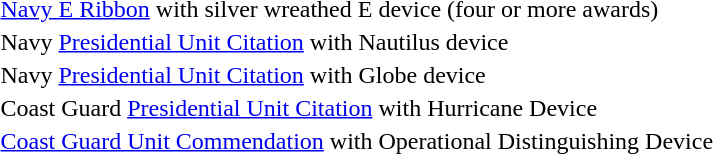<table>
<tr>
<td></td>
<td><a href='#'>Navy E Ribbon</a> with silver wreathed E device (four or more awards)</td>
</tr>
<tr>
<td></td>
<td>Navy <a href='#'>Presidential Unit Citation</a> with Nautilus device</td>
</tr>
<tr>
<td></td>
<td>Navy <a href='#'>Presidential Unit Citation</a> with Globe device</td>
</tr>
<tr>
<td></td>
<td>Coast Guard <a href='#'>Presidential Unit Citation</a> with Hurricane Device</td>
</tr>
<tr>
<td></td>
<td><a href='#'>Coast Guard Unit Commendation</a> with Operational Distinguishing Device</td>
</tr>
</table>
